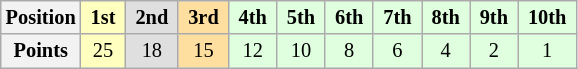<table class="wikitable" style="font-size:85%; text-align:center">
<tr>
<th>Position</th>
<td style="background:#FFFFBF"> <strong>1st</strong> </td>
<td style="background:#DFDFDF"> <strong>2nd</strong> </td>
<td style="background:#FFDF9F"> <strong>3rd</strong> </td>
<td style="background:#DFFFDF"> <strong>4th</strong> </td>
<td style="background:#DFFFDF"> <strong>5th</strong> </td>
<td style="background:#DFFFDF"> <strong>6th</strong> </td>
<td style="background:#DFFFDF"> <strong>7th</strong> </td>
<td style="background:#DFFFDF"> <strong>8th</strong> </td>
<td style="background:#DFFFDF"> <strong>9th</strong> </td>
<td style="background:#DFFFDF"> <strong>10th</strong> </td>
</tr>
<tr>
<th>Points</th>
<td style="background:#FFFFBF">25</td>
<td style="background:#DFDFDF">18</td>
<td style="background:#FFDF9F">15</td>
<td style="background:#DFFFDF">12</td>
<td style="background:#DFFFDF">10</td>
<td style="background:#DFFFDF">8</td>
<td style="background:#DFFFDF">6</td>
<td style="background:#DFFFDF">4</td>
<td style="background:#DFFFDF">2</td>
<td style="background:#DFFFDF">1</td>
</tr>
</table>
